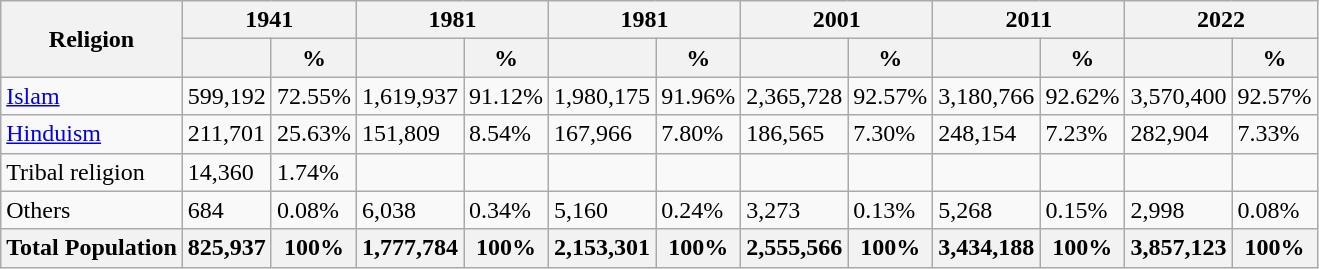<table class="wikitable sortable">
<tr>
<th rowspan="2">Religion</th>
<th colspan="2">1941</th>
<th colspan="2">1981</th>
<th colspan="2">1981</th>
<th colspan="2">2001</th>
<th colspan="2">2011</th>
<th colspan="2">2022</th>
</tr>
<tr>
<th></th>
<th>%</th>
<th></th>
<th>%</th>
<th></th>
<th>%</th>
<th></th>
<th>%</th>
<th></th>
<th>%</th>
<th></th>
<th>%</th>
</tr>
<tr>
<td><a href='#'>Islam</a> </td>
<td>599,192</td>
<td>72.55%</td>
<td>1,619,937</td>
<td>91.12%</td>
<td>1,980,175</td>
<td>91.96%</td>
<td>2,365,728</td>
<td>92.57%</td>
<td>3,180,766</td>
<td>92.62%</td>
<td>3,570,400</td>
<td>92.57%</td>
</tr>
<tr>
<td><a href='#'>Hinduism</a> </td>
<td>211,701</td>
<td>25.63%</td>
<td>151,809</td>
<td>8.54%</td>
<td>167,966</td>
<td>7.80%</td>
<td>186,565</td>
<td>7.30%</td>
<td>248,154</td>
<td>7.23%</td>
<td>282,904</td>
<td>7.33%</td>
</tr>
<tr>
<td>Tribal religion</td>
<td>14,360</td>
<td>1.74%</td>
<td></td>
<td></td>
<td></td>
<td></td>
<td></td>
<td></td>
<td></td>
<td></td>
<td></td>
<td></td>
</tr>
<tr>
<td>Others </td>
<td>684</td>
<td>0.08%</td>
<td>6,038</td>
<td>0.34%</td>
<td>5,160</td>
<td>0.24%</td>
<td>3,273</td>
<td>0.13%</td>
<td>5,268</td>
<td>0.15%</td>
<td>2,998</td>
<td>0.08%</td>
</tr>
<tr>
<th>Total Population</th>
<th>825,937</th>
<th>100%</th>
<th>1,777,784</th>
<th>100%</th>
<th>2,153,301</th>
<th>100%</th>
<th>2,555,566</th>
<th>100%</th>
<th>3,434,188</th>
<th>100%</th>
<th>3,857,123</th>
<th>100%</th>
</tr>
</table>
